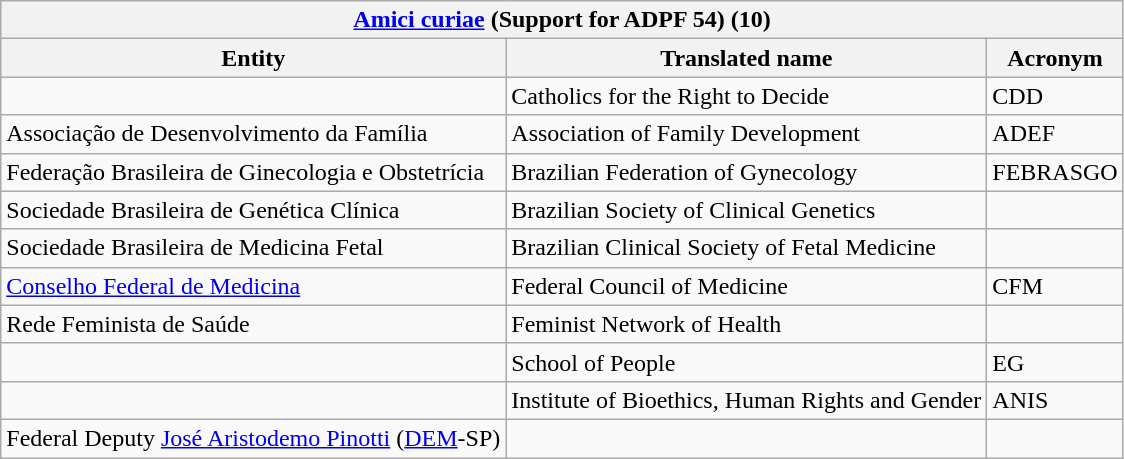<table class="wikitable">
<tr>
<th colspan="3" style="text-align: center;"><a href='#'>Amici curiae</a> (Support for ADPF 54) (10)</th>
</tr>
<tr>
<th>Entity</th>
<th>Translated name</th>
<th>Acronym</th>
</tr>
<tr>
<td></td>
<td>Catholics for the Right to Decide</td>
<td>CDD</td>
</tr>
<tr>
<td>Associação de Desenvolvimento da Família</td>
<td>Association of Family Development</td>
<td>ADEF</td>
</tr>
<tr>
<td>Federação Brasileira de Ginecologia e Obstetrícia</td>
<td>Brazilian Federation of Gynecology</td>
<td>FEBRASGO</td>
</tr>
<tr>
<td>Sociedade Brasileira de Genética Clínica</td>
<td>Brazilian Society of Clinical Genetics</td>
<td></td>
</tr>
<tr>
<td>Sociedade Brasileira de Medicina Fetal</td>
<td>Brazilian Clinical Society of Fetal Medicine</td>
<td></td>
</tr>
<tr>
<td><a href='#'>Conselho Federal de Medicina</a></td>
<td>Federal Council of Medicine</td>
<td>CFM</td>
</tr>
<tr>
<td>Rede Feminista de Saúde</td>
<td>Feminist Network of Health</td>
<td></td>
</tr>
<tr>
<td></td>
<td>School of People</td>
<td>EG</td>
</tr>
<tr>
<td></td>
<td>Institute of Bioethics, Human Rights and Gender</td>
<td>ANIS</td>
</tr>
<tr>
<td>Federal Deputy <a href='#'>José Aristodemo Pinotti</a> (<a href='#'>DEM</a>-SP)</td>
<td></td>
<td></td>
</tr>
</table>
